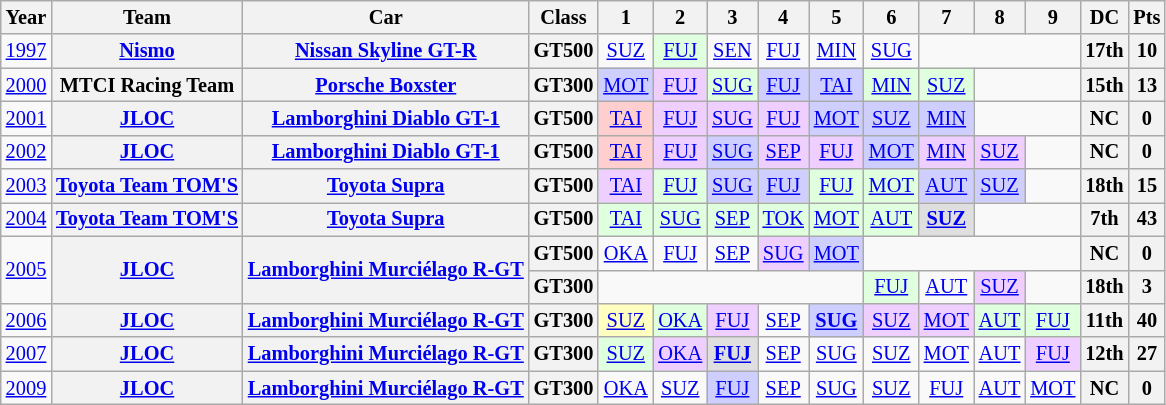<table class="wikitable" style="text-align:center; font-size:85%">
<tr>
<th>Year</th>
<th>Team</th>
<th>Car</th>
<th>Class</th>
<th>1</th>
<th>2</th>
<th>3</th>
<th>4</th>
<th>5</th>
<th>6</th>
<th>7</th>
<th>8</th>
<th>9</th>
<th>DC</th>
<th>Pts</th>
</tr>
<tr>
<td><a href='#'>1997</a></td>
<th><a href='#'>Nismo</a></th>
<th nowrap><a href='#'>Nissan Skyline GT-R</a></th>
<th>GT500</th>
<td><a href='#'>SUZ</a></td>
<td style="background:#DFFFDF;"><a href='#'>FUJ</a><br></td>
<td><a href='#'>SEN</a></td>
<td><a href='#'>FUJ</a></td>
<td><a href='#'>MIN</a></td>
<td><a href='#'>SUG</a></td>
<td colspan=3></td>
<th>17th</th>
<th>10</th>
</tr>
<tr>
<td><a href='#'>2000</a></td>
<th nowrap>MTCI Racing Team</th>
<th nowrap><a href='#'>Porsche Boxster</a></th>
<th>GT300</th>
<td style="background:#CFCFFF;"><a href='#'>MOT</a><br></td>
<td style="background:#EFCFFF;"><a href='#'>FUJ</a><br></td>
<td style="background:#DFFFDF;"><a href='#'>SUG</a><br></td>
<td style="background:#CFCFFF;"><a href='#'>FUJ</a><br></td>
<td style="background:#CFCFFF;"><a href='#'>TAI</a><br></td>
<td style="background:#DFFFDF;"><a href='#'>MIN</a><br></td>
<td style="background:#DFFFDF;"><a href='#'>SUZ</a><br></td>
<td colspan=2></td>
<th>15th</th>
<th>13</th>
</tr>
<tr>
<td><a href='#'>2001</a></td>
<th><a href='#'>JLOC</a></th>
<th nowrap><a href='#'>Lamborghini Diablo GT-1</a></th>
<th>GT500</th>
<td style="background:#FFCFCF;"><a href='#'>TAI</a><br></td>
<td style="background:#EFCFFF;"><a href='#'>FUJ</a><br></td>
<td style="background:#EFCFFF;"><a href='#'>SUG</a><br></td>
<td style="background:#EFCFFF;"><a href='#'>FUJ</a><br></td>
<td style="background:#CFCFFF;"><a href='#'>MOT</a><br></td>
<td style="background:#CFCFFF;"><a href='#'>SUZ</a><br></td>
<td style="background:#CFCFFF;"><a href='#'>MIN</a><br></td>
<td colspan=2></td>
<th>NC</th>
<th>0</th>
</tr>
<tr>
<td><a href='#'>2002</a></td>
<th><a href='#'>JLOC</a></th>
<th nowrap><a href='#'>Lamborghini Diablo GT-1</a></th>
<th>GT500</th>
<td style="background:#FFCFCF;"><a href='#'>TAI</a><br></td>
<td style="background:#EFCFFF;"><a href='#'>FUJ</a><br></td>
<td style="background:#CFCFFF;"><a href='#'>SUG</a><br></td>
<td style="background:#EFCFFF;"><a href='#'>SEP</a><br></td>
<td style="background:#EFCFFF;"><a href='#'>FUJ</a><br></td>
<td style="background:#CFCFFF;"><a href='#'>MOT</a><br></td>
<td style="background:#EFCFFF;"><a href='#'>MIN</a><br></td>
<td style="background:#EFCFFF;"><a href='#'>SUZ</a><br></td>
<td></td>
<th>NC</th>
<th>0</th>
</tr>
<tr>
<td><a href='#'>2003</a></td>
<th nowrap><a href='#'>Toyota Team TOM'S</a></th>
<th nowrap><a href='#'>Toyota Supra</a></th>
<th>GT500</th>
<td style="background:#EFCFFF;"><a href='#'>TAI</a><br></td>
<td style="background:#DFFFDF;"><a href='#'>FUJ</a><br></td>
<td style="background:#CFCFFF;"><a href='#'>SUG</a><br></td>
<td style="background:#CFCFFF;"><a href='#'>FUJ</a><br></td>
<td style="background:#DFFFDF;"><a href='#'>FUJ</a><br></td>
<td style="background:#DFFFDF;"><a href='#'>MOT</a><br></td>
<td style="background:#CFCFFF;"><a href='#'>AUT</a><br></td>
<td style="background:#CFCFFF;"><a href='#'>SUZ</a><br></td>
<td></td>
<th>18th</th>
<th>15</th>
</tr>
<tr>
<td><a href='#'>2004</a></td>
<th nowrap><a href='#'>Toyota Team TOM'S</a></th>
<th nowrap><a href='#'>Toyota Supra</a></th>
<th>GT500</th>
<td style="background:#DFFFDF;"><a href='#'>TAI</a><br></td>
<td style="background:#DFFFDF;"><a href='#'>SUG</a><br></td>
<td style="background:#DFFFDF;"><a href='#'>SEP</a><br></td>
<td style="background:#DFFFDF;"><a href='#'>TOK</a><br></td>
<td style="background:#DFFFDF;"><a href='#'>MOT</a><br></td>
<td style="background:#DFFFDF;"><a href='#'>AUT</a><br></td>
<td style="background:#DFDFDF;"><strong><a href='#'>SUZ</a></strong><br></td>
<td colspan=2></td>
<th>7th</th>
<th>43</th>
</tr>
<tr>
<td rowspan="2"><a href='#'>2005</a></td>
<th rowspan="2"  nowrap><a href='#'>JLOC</a></th>
<th rowspan="2"  nowrap><a href='#'>Lamborghini Murciélago R-GT</a></th>
<th>GT500</th>
<td><a href='#'>OKA</a></td>
<td><a href='#'>FUJ</a></td>
<td><a href='#'>SEP</a></td>
<td style="background:#EFCFFF;"><a href='#'>SUG</a><br></td>
<td style="background:#CFCFFF;"><a href='#'>MOT</a><br></td>
<td colspan=4></td>
<th>NC</th>
<th>0</th>
</tr>
<tr>
<th>GT300</th>
<td colspan=5></td>
<td style="background:#DFFFDF;"><a href='#'>FUJ</a><br></td>
<td><a href='#'>AUT</a></td>
<td style="background:#EFCFFF;"><a href='#'>SUZ</a><br></td>
<td></td>
<th>18th</th>
<th>3</th>
</tr>
<tr>
<td><a href='#'>2006</a></td>
<th nowrap><a href='#'>JLOC</a></th>
<th nowrap><a href='#'>Lamborghini Murciélago R-GT</a></th>
<th>GT300</th>
<td style="background:#FFFFBF;"><a href='#'>SUZ</a><br></td>
<td style="background:#DFFFDF;"><a href='#'>OKA</a><br></td>
<td style="background:#EFCFFF;"><a href='#'>FUJ</a><br></td>
<td><a href='#'>SEP</a></td>
<td style="background:#CFCFFF;"><strong><a href='#'>SUG</a></strong><br></td>
<td style="background:#EFCFFF;"><a href='#'>SUZ</a><br></td>
<td style="background:#EFCFFF;"><a href='#'>MOT</a><br></td>
<td style="background:#DFFFDF;"><a href='#'>AUT</a><br></td>
<td style="background:#DFFFDF;"><a href='#'>FUJ</a><br></td>
<th>11th</th>
<th>40</th>
</tr>
<tr>
<td><a href='#'>2007</a></td>
<th nowrap><a href='#'>JLOC</a></th>
<th nowrap><a href='#'>Lamborghini Murciélago R-GT</a></th>
<th>GT300</th>
<td style="background:#DFFFDF;"><a href='#'>SUZ</a><br></td>
<td style="background:#EFCFFF;"><a href='#'>OKA</a><br></td>
<td style="background:#DFDFDF;"><strong><a href='#'>FUJ</a></strong><br></td>
<td><a href='#'>SEP</a></td>
<td><a href='#'>SUG</a></td>
<td><a href='#'>SUZ</a></td>
<td><a href='#'>MOT</a></td>
<td><a href='#'>AUT</a></td>
<td style="background:#EFCFFF;"><a href='#'>FUJ</a><br></td>
<th>12th</th>
<th>27</th>
</tr>
<tr>
<td><a href='#'>2009</a></td>
<th nowrap><a href='#'>JLOC</a></th>
<th nowrap><a href='#'>Lamborghini Murciélago R-GT</a></th>
<th>GT300</th>
<td><a href='#'>OKA</a></td>
<td><a href='#'>SUZ</a></td>
<td style="background:#CFCFFF;"><a href='#'>FUJ</a><br></td>
<td><a href='#'>SEP</a></td>
<td><a href='#'>SUG</a></td>
<td><a href='#'>SUZ</a></td>
<td><a href='#'>FUJ</a></td>
<td><a href='#'>AUT</a></td>
<td><a href='#'>MOT</a></td>
<th>NC</th>
<th>0</th>
</tr>
</table>
